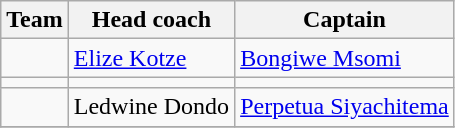<table class="wikitable collapsible">
<tr>
<th>Team</th>
<th>Head coach</th>
<th>Captain</th>
</tr>
<tr>
<td></td>
<td><a href='#'>Elize Kotze</a></td>
<td><a href='#'>Bongiwe Msomi</a></td>
</tr>
<tr>
<td></td>
<td></td>
<td></td>
</tr>
<tr>
<td></td>
<td>Ledwine Dondo</td>
<td><a href='#'>Perpetua Siyachitema</a></td>
</tr>
<tr>
</tr>
</table>
